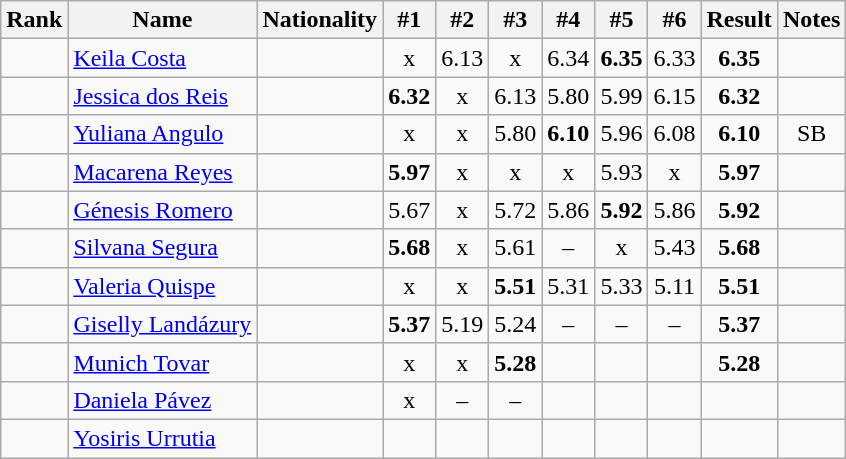<table class="wikitable sortable" style="text-align:center">
<tr>
<th>Rank</th>
<th>Name</th>
<th>Nationality</th>
<th>#1</th>
<th>#2</th>
<th>#3</th>
<th>#4</th>
<th>#5</th>
<th>#6</th>
<th>Result</th>
<th>Notes</th>
</tr>
<tr>
<td></td>
<td align=left><a href='#'>Keila Costa</a></td>
<td align=left></td>
<td>x</td>
<td>6.13</td>
<td>x</td>
<td>6.34</td>
<td><strong>6.35</strong></td>
<td>6.33</td>
<td><strong>6.35</strong></td>
<td></td>
</tr>
<tr>
<td></td>
<td align=left><a href='#'>Jessica dos Reis</a></td>
<td align=left></td>
<td><strong>6.32</strong></td>
<td>x</td>
<td>6.13</td>
<td>5.80</td>
<td>5.99</td>
<td>6.15</td>
<td><strong>6.32</strong></td>
<td></td>
</tr>
<tr>
<td></td>
<td align=left><a href='#'>Yuliana Angulo</a></td>
<td align=left></td>
<td>x</td>
<td>x</td>
<td>5.80</td>
<td><strong>6.10</strong></td>
<td>5.96</td>
<td>6.08</td>
<td><strong>6.10</strong></td>
<td>SB</td>
</tr>
<tr>
<td></td>
<td align=left><a href='#'>Macarena Reyes</a></td>
<td align=left></td>
<td><strong>5.97</strong></td>
<td>x</td>
<td>x</td>
<td>x</td>
<td>5.93</td>
<td>x</td>
<td><strong>5.97</strong></td>
<td></td>
</tr>
<tr>
<td></td>
<td align=left><a href='#'>Génesis Romero</a></td>
<td align=left></td>
<td>5.67</td>
<td>x</td>
<td>5.72</td>
<td>5.86</td>
<td><strong>5.92</strong></td>
<td>5.86</td>
<td><strong>5.92</strong></td>
<td></td>
</tr>
<tr>
<td></td>
<td align=left><a href='#'>Silvana Segura</a></td>
<td align=left></td>
<td><strong>5.68</strong></td>
<td>x</td>
<td>5.61</td>
<td>–</td>
<td>x</td>
<td>5.43</td>
<td><strong>5.68</strong></td>
<td></td>
</tr>
<tr>
<td></td>
<td align=left><a href='#'>Valeria Quispe</a></td>
<td align=left></td>
<td>x</td>
<td>x</td>
<td><strong>5.51</strong></td>
<td>5.31</td>
<td>5.33</td>
<td>5.11</td>
<td><strong>5.51</strong></td>
<td></td>
</tr>
<tr>
<td></td>
<td align=left><a href='#'>Giselly Landázury</a></td>
<td align=left></td>
<td><strong>5.37</strong></td>
<td>5.19</td>
<td>5.24</td>
<td>–</td>
<td>–</td>
<td>–</td>
<td><strong>5.37</strong></td>
<td></td>
</tr>
<tr>
<td></td>
<td align=left><a href='#'>Munich Tovar</a></td>
<td align=left></td>
<td>x</td>
<td>x</td>
<td><strong>5.28</strong></td>
<td></td>
<td></td>
<td></td>
<td><strong>5.28</strong></td>
<td></td>
</tr>
<tr>
<td></td>
<td align=left><a href='#'>Daniela Pávez</a></td>
<td align=left></td>
<td>x</td>
<td>–</td>
<td>–</td>
<td></td>
<td></td>
<td></td>
<td><strong></strong></td>
<td></td>
</tr>
<tr>
<td></td>
<td align=left><a href='#'>Yosiris Urrutia</a></td>
<td align=left></td>
<td></td>
<td></td>
<td></td>
<td></td>
<td></td>
<td></td>
<td><strong></strong></td>
<td></td>
</tr>
</table>
